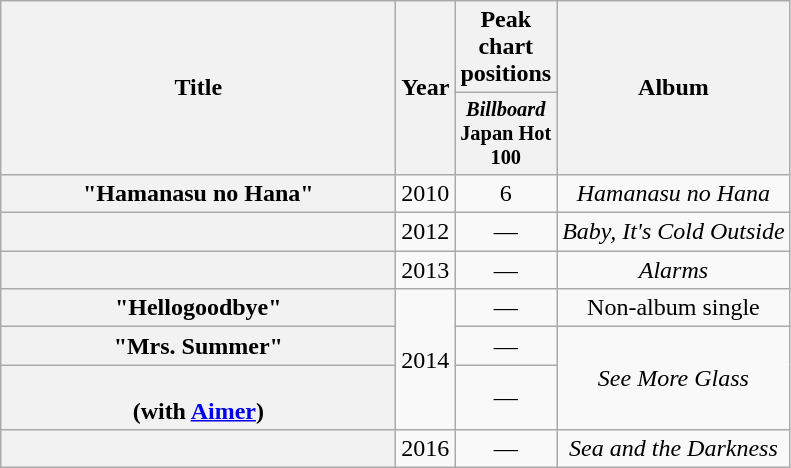<table class="wikitable plainrowheaders" style="text-align:center;">
<tr>
<th scope="col" rowspan="2" style="width:16em;">Title</th>
<th scope="col" rowspan="2">Year</th>
<th scope="col" colspan="1">Peak chart positions</th>
<th scope="col" rowspan="2">Album</th>
</tr>
<tr>
<th style="width:3em;font-size:85%"><em>Billboard</em> Japan Hot 100<br></th>
</tr>
<tr>
<th scope="row">"Hamanasu no Hana"</th>
<td rowspan="1">2010</td>
<td>6</td>
<td rowspan="1"><em>Hamanasu no Hana</em></td>
</tr>
<tr>
<th scope="row"></th>
<td rowspan="1">2012</td>
<td>—</td>
<td rowspan="1"><em>Baby, It's Cold Outside</em></td>
</tr>
<tr>
<th scope="row"></th>
<td rowspan="1">2013</td>
<td>—</td>
<td rowspan="1"><em>Alarms</em></td>
</tr>
<tr>
<th scope="row">"Hellogoodbye"</th>
<td rowspan="3">2014</td>
<td>—</td>
<td rowspan="1">Non-album single</td>
</tr>
<tr>
<th scope="row">"Mrs. Summer"</th>
<td>—</td>
<td rowspan="2"><em>See More Glass</em></td>
</tr>
<tr>
<th scope="row"><br><span>(with <a href='#'>Aimer</a>)</span></th>
<td>—</td>
</tr>
<tr>
<th scope="row"></th>
<td rowspan="1">2016</td>
<td>—</td>
<td rowspan="1"><em>Sea and the Darkness</em></td>
</tr>
</table>
